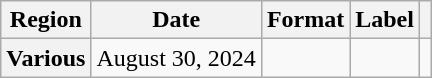<table class="wikitable plainrowheaders">
<tr>
<th scope="col">Region</th>
<th scope="col">Date</th>
<th scope="col">Format</th>
<th scope="col">Label</th>
<th scope="col"></th>
</tr>
<tr>
<th scope="row">Various</th>
<td>August 30, 2024</td>
<td></td>
<td></td>
<td style="text-align:center"></td>
</tr>
</table>
